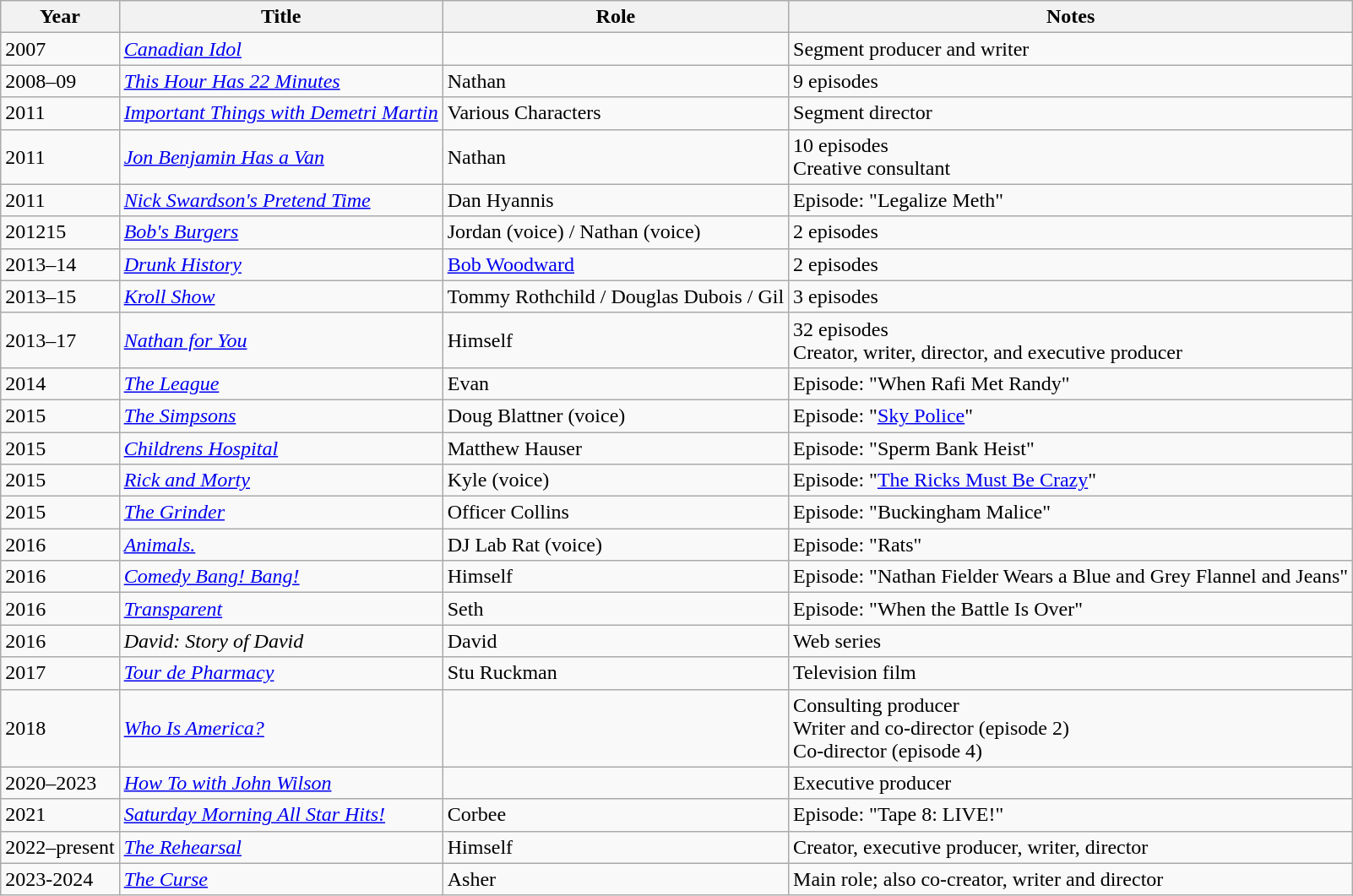<table class="wikitable sortable">
<tr>
<th>Year</th>
<th>Title</th>
<th>Role</th>
<th class="unsortable">Notes</th>
</tr>
<tr>
<td>2007</td>
<td><em><a href='#'>Canadian Idol</a></em></td>
<td></td>
<td>Segment producer and writer</td>
</tr>
<tr>
<td>2008–09</td>
<td><em><a href='#'>This Hour Has 22 Minutes</a></em></td>
<td>Nathan</td>
<td>9 episodes</td>
</tr>
<tr>
<td>2011</td>
<td><em><a href='#'>Important Things with Demetri Martin</a></em></td>
<td>Various Characters</td>
<td>Segment director</td>
</tr>
<tr>
<td>2011</td>
<td><em><a href='#'>Jon Benjamin Has a Van</a></em></td>
<td>Nathan</td>
<td>10 episodes<br>Creative consultant</td>
</tr>
<tr>
<td>2011</td>
<td><em><a href='#'>Nick Swardson's Pretend Time</a></em></td>
<td>Dan Hyannis</td>
<td>Episode: "Legalize Meth"</td>
</tr>
<tr>
<td>201215</td>
<td><em><a href='#'>Bob's Burgers</a></em></td>
<td>Jordan (voice) / Nathan (voice)</td>
<td>2 episodes</td>
</tr>
<tr>
<td>2013–14</td>
<td><em><a href='#'>Drunk History</a></em></td>
<td><a href='#'>Bob Woodward</a></td>
<td>2 episodes</td>
</tr>
<tr>
<td>2013–15</td>
<td><em><a href='#'>Kroll Show</a></em></td>
<td>Tommy Rothchild / Douglas Dubois / Gil</td>
<td>3 episodes</td>
</tr>
<tr>
<td>2013–17</td>
<td><em><a href='#'>Nathan for You</a></em></td>
<td>Himself</td>
<td>32 episodes<br>Creator, writer, director, and executive producer</td>
</tr>
<tr>
<td>2014</td>
<td data-sort-value="League, The"><em><a href='#'>The League</a></em></td>
<td>Evan</td>
<td>Episode: "When Rafi Met Randy"</td>
</tr>
<tr>
<td>2015</td>
<td data-sort-value="Simpsons, The"><em><a href='#'>The Simpsons</a></em></td>
<td>Doug Blattner (voice)</td>
<td>Episode: "<a href='#'>Sky Police</a>"</td>
</tr>
<tr>
<td>2015</td>
<td><em><a href='#'>Childrens Hospital</a></em></td>
<td>Matthew Hauser</td>
<td>Episode: "Sperm Bank Heist"</td>
</tr>
<tr>
<td>2015</td>
<td><em><a href='#'>Rick and Morty</a></em></td>
<td>Kyle (voice)</td>
<td>Episode: "<a href='#'>The Ricks Must Be Crazy</a>"</td>
</tr>
<tr>
<td>2015</td>
<td data-sort-value="Grinder, The"><em><a href='#'>The Grinder</a></em></td>
<td>Officer Collins</td>
<td>Episode: "Buckingham Malice"</td>
</tr>
<tr>
<td>2016</td>
<td><em><a href='#'>Animals.</a></em></td>
<td>DJ Lab Rat (voice)</td>
<td>Episode: "Rats"</td>
</tr>
<tr>
<td>2016</td>
<td><em><a href='#'>Comedy Bang! Bang!</a></em></td>
<td>Himself</td>
<td>Episode: "Nathan Fielder Wears a Blue and Grey Flannel and Jeans"</td>
</tr>
<tr>
<td>2016</td>
<td><em><a href='#'>Transparent</a></em></td>
<td>Seth</td>
<td>Episode: "When the Battle Is Over"</td>
</tr>
<tr>
<td>2016</td>
<td><em>David: Story of David</em></td>
<td>David</td>
<td>Web series</td>
</tr>
<tr>
<td>2017</td>
<td><em><a href='#'>Tour de Pharmacy</a></em></td>
<td>Stu Ruckman</td>
<td>Television film</td>
</tr>
<tr>
<td>2018</td>
<td><em><a href='#'>Who Is America?</a></em></td>
<td></td>
<td>Consulting producer<br>Writer and co-director (episode 2)<br>Co-director (episode 4)</td>
</tr>
<tr>
<td>2020–2023</td>
<td><em><a href='#'>How To with John Wilson</a></em></td>
<td></td>
<td>Executive producer</td>
</tr>
<tr>
<td>2021</td>
<td><em><a href='#'>Saturday Morning All Star Hits!</a></em></td>
<td>Corbee</td>
<td>Episode: "Tape 8: LIVE!"</td>
</tr>
<tr>
<td>2022–present</td>
<td data-sort-value="Rehearsal, The"><em><a href='#'>The Rehearsal</a></em></td>
<td>Himself</td>
<td>Creator, executive producer, writer, director</td>
</tr>
<tr>
<td>2023-2024</td>
<td data-sort-value="Curse, The"><em><a href='#'>The Curse</a></em></td>
<td>Asher</td>
<td>Main role; also co-creator, writer and director</td>
</tr>
</table>
